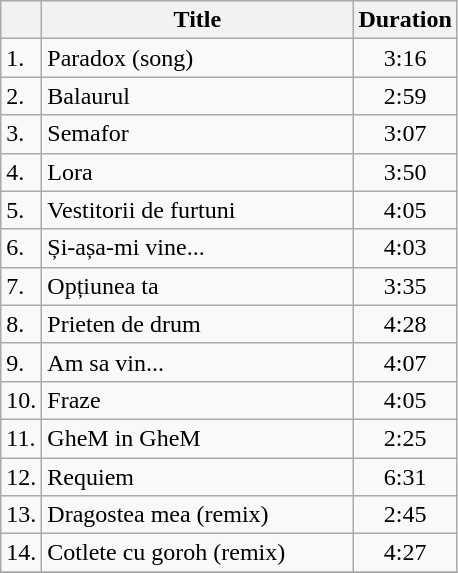<table class="wikitable">
<tr>
<th></th>
<th width="200">Title</th>
<th>Duration</th>
</tr>
<tr>
<td>1.</td>
<td>Paradox (song)</td>
<td align="center">3:16</td>
</tr>
<tr>
<td>2.</td>
<td>Balaurul</td>
<td align="center">2:59</td>
</tr>
<tr>
<td>3.</td>
<td>Semafor</td>
<td align="center">3:07</td>
</tr>
<tr>
<td>4.</td>
<td>Lora</td>
<td align="center">3:50</td>
</tr>
<tr>
<td>5.</td>
<td>Vestitorii de furtuni</td>
<td align="center">4:05</td>
</tr>
<tr>
<td>6.</td>
<td>Și-așa-mi vine...</td>
<td align="center">4:03</td>
</tr>
<tr>
<td>7.</td>
<td>Opțiunea ta</td>
<td align="center">3:35</td>
</tr>
<tr>
<td>8.</td>
<td>Prieten de drum</td>
<td align="center">4:28</td>
</tr>
<tr>
<td>9.</td>
<td>Am sa vin...</td>
<td align="center">4:07</td>
</tr>
<tr>
<td>10.</td>
<td>Fraze</td>
<td align="center">4:05</td>
</tr>
<tr>
<td>11.</td>
<td>GheM in GheM</td>
<td align="center">2:25</td>
</tr>
<tr>
<td>12.</td>
<td>Requiem</td>
<td align="center">6:31</td>
</tr>
<tr>
<td>13.</td>
<td>Dragostea mea (remix)</td>
<td align="center">2:45</td>
</tr>
<tr>
<td>14.</td>
<td>Cotlete cu goroh (remix)</td>
<td align="center">4:27</td>
</tr>
<tr>
</tr>
</table>
